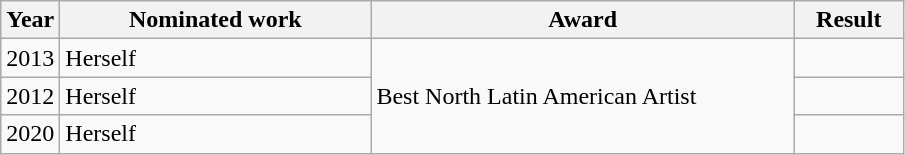<table class="wikitable">
<tr>
<th>Year</th>
<th width="200">Nominated work</th>
<th width="275">Award</th>
<th width="65">Result</th>
</tr>
<tr>
<td>2013</td>
<td>Herself</td>
<td rowspan="3">Best North Latin American Artist</td>
<td></td>
</tr>
<tr>
<td>2012</td>
<td>Herself</td>
<td></td>
</tr>
<tr>
<td>2020</td>
<td>Herself</td>
<td></td>
</tr>
</table>
